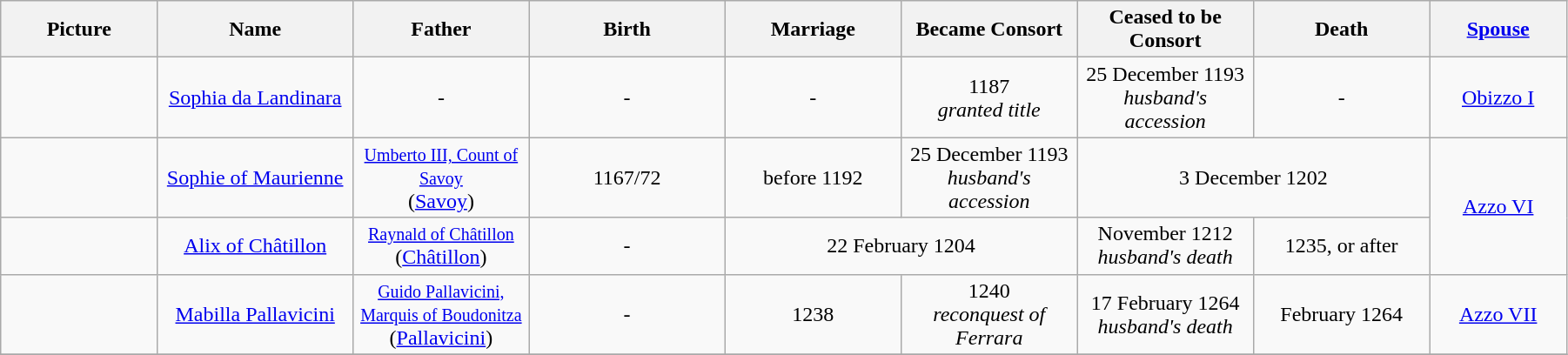<table width=95% class="wikitable">
<tr>
<th width = "8%">Picture</th>
<th width = "10%">Name</th>
<th width = "9%">Father</th>
<th width = "10%">Birth</th>
<th width = "9%">Marriage</th>
<th width = "9%">Became Consort</th>
<th width = "9%">Ceased to be Consort</th>
<th width = "9%">Death</th>
<th width = "7%"><a href='#'>Spouse</a></th>
</tr>
<tr>
<td align="center"></td>
<td align="center"><a href='#'>Sophia da Landinara</a><br></td>
<td align="center">-</td>
<td align="center">-</td>
<td align="center">-</td>
<td align="center">1187<br><em>granted title</em></td>
<td align="center">25 December 1193<br><em>husband's accession</em></td>
<td align="center">-</td>
<td align="center"><a href='#'>Obizzo I</a></td>
</tr>
<tr>
<td align="center"></td>
<td align="center"><a href='#'>Sophie of Maurienne</a><br></td>
<td align="center"><small><a href='#'>Umberto III, Count of Savoy</a></small><br>(<a href='#'>Savoy</a>)</td>
<td align="center">1167/72</td>
<td align="center">before 1192</td>
<td align="center">25 December 1193<br><em>husband's accession</em></td>
<td align="center" colspan="2">3 December 1202</td>
<td align="center" rowspan="2"><a href='#'>Azzo VI</a></td>
</tr>
<tr>
<td align="center"></td>
<td align="center"><a href='#'>Alix of Châtillon</a><br></td>
<td align="center"><small><a href='#'>Raynald of Châtillon</a></small><br>(<a href='#'>Châtillon</a>)</td>
<td align="center">-</td>
<td align="center" colspan="2">22 February 1204</td>
<td align="center">November 1212<br><em>husband's death</em></td>
<td align="center">1235, or after</td>
</tr>
<tr>
<td align="center"></td>
<td align="center"><a href='#'>Mabilla Pallavicini</a><br></td>
<td align="center"><small><a href='#'>Guido Pallavicini, Marquis of Boudonitza</a></small><br> (<a href='#'>Pallavicini</a>)</td>
<td align="center">-</td>
<td align="center">1238</td>
<td align="center">1240<br><em>reconquest of Ferrara</em></td>
<td align="center">17 February 1264<br><em>husband's death</em></td>
<td align="center">February 1264</td>
<td align="center"><a href='#'>Azzo VII</a></td>
</tr>
<tr>
</tr>
</table>
